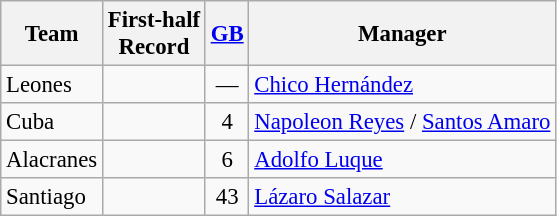<table class="wikitable" style="text-align:left; font-size: 95%;">
<tr>
<th>Team</th>
<th>First-half<br>Record</th>
<th><a href='#'>GB</a></th>
<th>Manager</th>
</tr>
<tr>
<td>Leones</td>
<td></td>
<td align=center>—</td>
<td><a href='#'>Chico Hernández</a></td>
</tr>
<tr>
<td>Cuba</td>
<td></td>
<td align=center>4</td>
<td><a href='#'>Napoleon Reyes</a> / <a href='#'>Santos Amaro</a></td>
</tr>
<tr>
<td>Alacranes</td>
<td></td>
<td align=center>6</td>
<td><a href='#'>Adolfo Luque</a></td>
</tr>
<tr>
<td>Santiago</td>
<td></td>
<td align=center>43</td>
<td><a href='#'>Lázaro Salazar</a></td>
</tr>
</table>
